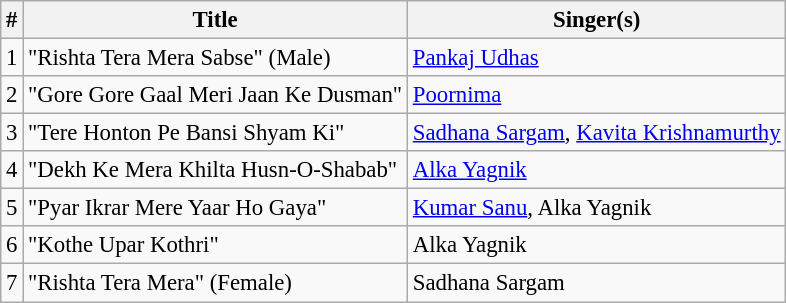<table class="wikitable" style="font-size:95%;">
<tr>
<th>#</th>
<th>Title</th>
<th>Singer(s)</th>
</tr>
<tr>
<td>1</td>
<td>"Rishta Tera Mera Sabse" (Male)</td>
<td><a href='#'>Pankaj Udhas</a></td>
</tr>
<tr>
<td>2</td>
<td>"Gore Gore Gaal Meri Jaan Ke Dusman"</td>
<td><a href='#'>Poornima</a></td>
</tr>
<tr>
<td>3</td>
<td>"Tere Honton Pe Bansi Shyam Ki"</td>
<td><a href='#'>Sadhana Sargam</a>, <a href='#'>Kavita Krishnamurthy</a></td>
</tr>
<tr>
<td>4</td>
<td>"Dekh Ke Mera Khilta Husn-O-Shabab"</td>
<td><a href='#'>Alka Yagnik</a></td>
</tr>
<tr>
<td>5</td>
<td>"Pyar Ikrar Mere Yaar Ho Gaya"</td>
<td><a href='#'>Kumar Sanu</a>, Alka Yagnik</td>
</tr>
<tr>
<td>6</td>
<td>"Kothe Upar Kothri"</td>
<td>Alka Yagnik</td>
</tr>
<tr>
<td>7</td>
<td>"Rishta Tera Mera" (Female)</td>
<td>Sadhana Sargam</td>
</tr>
</table>
